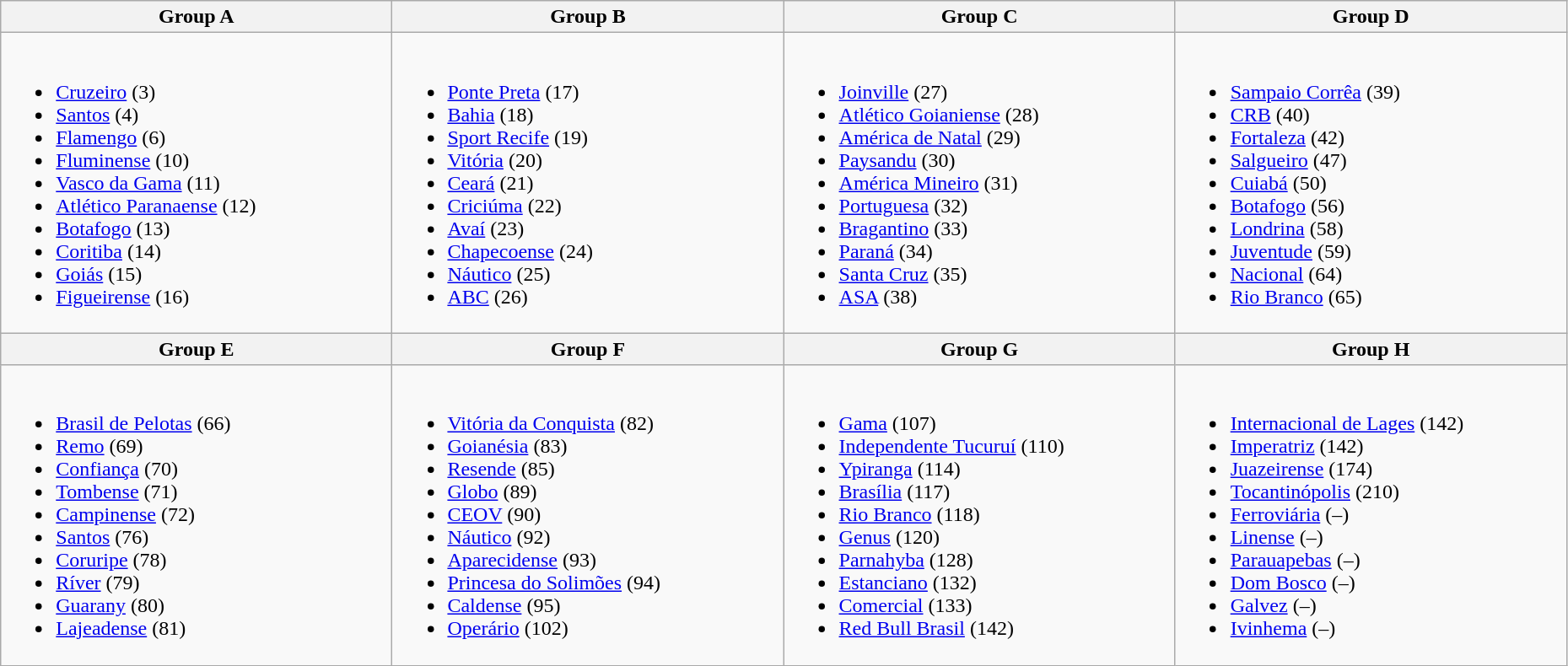<table class="wikitable" width=98%>
<tr>
<th width=25%><strong>Group A</strong></th>
<th width=25%><strong>Group B</strong></th>
<th width=25%><strong>Group C</strong></th>
<th width=25%><strong>Group D</strong></th>
</tr>
<tr>
<td><br><ul><li> <a href='#'>Cruzeiro</a> (3)</li><li> <a href='#'>Santos</a> (4)</li><li> <a href='#'>Flamengo</a> (6)</li><li> <a href='#'>Fluminense</a> (10)</li><li> <a href='#'>Vasco da Gama</a> (11)</li><li> <a href='#'>Atlético Paranaense</a> (12)</li><li> <a href='#'>Botafogo</a> (13)</li><li> <a href='#'>Coritiba</a> (14)</li><li> <a href='#'>Goiás</a> (15)</li><li> <a href='#'>Figueirense</a> (16)</li></ul></td>
<td><br><ul><li> <a href='#'>Ponte Preta</a> (17)</li><li> <a href='#'>Bahia</a> (18)</li><li> <a href='#'>Sport Recife</a> (19)</li><li> <a href='#'>Vitória</a> (20)</li><li> <a href='#'>Ceará</a> (21)</li><li> <a href='#'>Criciúma</a> (22)</li><li> <a href='#'>Avaí</a> (23)</li><li> <a href='#'>Chapecoense</a> (24)</li><li> <a href='#'>Náutico</a> (25)</li><li> <a href='#'>ABC</a> (26)</li></ul></td>
<td><br><ul><li> <a href='#'>Joinville</a> (27)</li><li> <a href='#'>Atlético Goianiense</a> (28)</li><li> <a href='#'>América de Natal</a> (29)</li><li> <a href='#'>Paysandu</a> (30)</li><li> <a href='#'>América Mineiro</a> (31)</li><li> <a href='#'>Portuguesa</a> (32)</li><li> <a href='#'>Bragantino</a> (33)</li><li> <a href='#'>Paraná</a> (34)</li><li> <a href='#'>Santa Cruz</a> (35)</li><li> <a href='#'>ASA</a> (38)</li></ul></td>
<td><br><ul><li> <a href='#'>Sampaio Corrêa</a> (39)</li><li> <a href='#'>CRB</a> (40)</li><li> <a href='#'>Fortaleza</a> (42)</li><li> <a href='#'>Salgueiro</a> (47)</li><li> <a href='#'>Cuiabá</a> (50)</li><li> <a href='#'>Botafogo</a> (56)</li><li> <a href='#'>Londrina</a> (58)</li><li> <a href='#'>Juventude</a> (59)</li><li> <a href='#'>Nacional</a> (64)</li><li> <a href='#'>Rio Branco</a> (65)</li></ul></td>
</tr>
<tr>
<th width=25%><strong>Group E</strong></th>
<th width=25%><strong>Group F</strong></th>
<th width=25%><strong>Group G</strong></th>
<th width=25%><strong>Group H</strong></th>
</tr>
<tr>
<td><br><ul><li> <a href='#'>Brasil de Pelotas</a> (66)</li><li> <a href='#'>Remo</a> (69)</li><li> <a href='#'>Confiança</a> (70)</li><li> <a href='#'>Tombense</a> (71)</li><li> <a href='#'>Campinense</a> (72)</li><li> <a href='#'>Santos</a> (76)</li><li> <a href='#'>Coruripe</a> (78)</li><li> <a href='#'>Ríver</a> (79)</li><li> <a href='#'>Guarany</a> (80)</li><li> <a href='#'>Lajeadense</a> (81)</li></ul></td>
<td><br><ul><li> <a href='#'>Vitória da Conquista</a> (82)</li><li> <a href='#'>Goianésia</a> (83)</li><li> <a href='#'>Resende</a> (85)</li><li> <a href='#'>Globo</a> (89)</li><li> <a href='#'>CEOV</a> (90)</li><li> <a href='#'>Náutico</a> (92)</li><li> <a href='#'>Aparecidense</a> (93)</li><li> <a href='#'>Princesa do Solimões</a> (94)</li><li> <a href='#'>Caldense</a> (95)</li><li> <a href='#'>Operário</a> (102)</li></ul></td>
<td><br><ul><li> <a href='#'>Gama</a> (107)</li><li> <a href='#'>Independente Tucuruí</a> (110)</li><li> <a href='#'>Ypiranga</a> (114)</li><li> <a href='#'>Brasília</a> (117)</li><li> <a href='#'>Rio Branco</a> (118)</li><li> <a href='#'>Genus</a> (120)</li><li> <a href='#'>Parnahyba</a> (128)</li><li> <a href='#'>Estanciano</a> (132)</li><li> <a href='#'>Comercial</a> (133)</li><li> <a href='#'>Red Bull Brasil</a> (142)</li></ul></td>
<td><br><ul><li> <a href='#'>Internacional de Lages</a> (142)</li><li> <a href='#'>Imperatriz</a> (142)</li><li> <a href='#'>Juazeirense</a> (174)</li><li> <a href='#'>Tocantinópolis</a> (210)</li><li> <a href='#'>Ferroviária</a> (–)</li><li> <a href='#'>Linense</a> (–)</li><li> <a href='#'>Parauapebas</a> (–)</li><li> <a href='#'>Dom Bosco</a> (–)</li><li> <a href='#'>Galvez</a> (–)</li><li> <a href='#'>Ivinhema</a> (–)</li></ul></td>
</tr>
</table>
